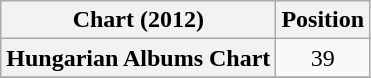<table class="wikitable plainrowheaders">
<tr>
<th scope="col">Chart (2012)</th>
<th scope="col">Position</th>
</tr>
<tr>
<th scope="row">Hungarian Albums Chart</th>
<td style="text-align:center;">39</td>
</tr>
<tr>
</tr>
</table>
